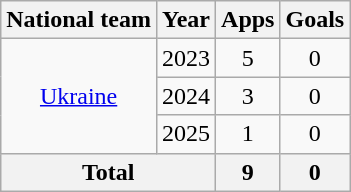<table class="wikitable" style="text-align:center">
<tr>
<th>National team</th>
<th>Year</th>
<th>Apps</th>
<th>Goals</th>
</tr>
<tr>
<td rowspan="3"><a href='#'>Ukraine</a></td>
<td>2023</td>
<td>5</td>
<td>0</td>
</tr>
<tr>
<td>2024</td>
<td>3</td>
<td>0</td>
</tr>
<tr>
<td>2025</td>
<td>1</td>
<td>0</td>
</tr>
<tr>
<th colspan=2>Total</th>
<th>9</th>
<th>0</th>
</tr>
</table>
